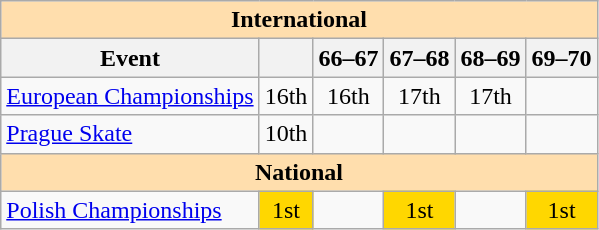<table class="wikitable" style="text-align:center">
<tr>
<th style="background-color: #ffdead; " colspan=6 align=center>International</th>
</tr>
<tr>
<th>Event</th>
<th></th>
<th>66–67</th>
<th>67–68</th>
<th>68–69</th>
<th>69–70</th>
</tr>
<tr>
<td align=left><a href='#'>European Championships</a></td>
<td>16th</td>
<td>16th</td>
<td>17th</td>
<td>17th</td>
<td></td>
</tr>
<tr>
<td align=left><a href='#'>Prague Skate</a></td>
<td>10th</td>
<td></td>
<td></td>
<td></td>
<td></td>
</tr>
<tr>
<th style="background-color: #ffdead; " colspan=6 align=center>National</th>
</tr>
<tr>
<td align=left><a href='#'>Polish Championships</a></td>
<td bgcolor=gold>1st</td>
<td></td>
<td bgcolor=gold>1st</td>
<td></td>
<td bgcolor=gold>1st</td>
</tr>
</table>
